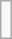<table class="wikitable">
<tr>
<td><br></td>
</tr>
</table>
